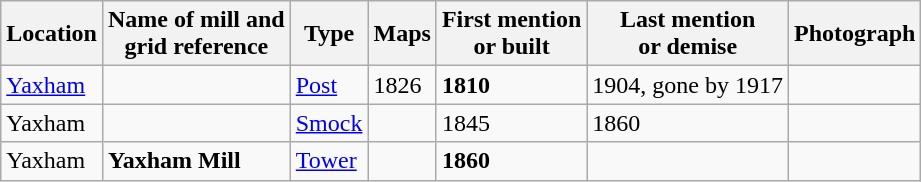<table class="wikitable">
<tr>
<th>Location</th>
<th>Name of mill and<br>grid reference</th>
<th>Type</th>
<th>Maps</th>
<th>First mention<br>or built</th>
<th>Last mention<br> or demise</th>
<th>Photograph</th>
</tr>
<tr>
<td><a href='#'>Yaxham</a></td>
<td></td>
<td><a href='#'>Post</a></td>
<td>1826</td>
<td><strong>1810</strong></td>
<td>1904, gone by 1917<br></td>
<td></td>
</tr>
<tr>
<td>Yaxham</td>
<td></td>
<td><a href='#'>Smock</a></td>
<td></td>
<td>1845</td>
<td>1860<br></td>
<td></td>
</tr>
<tr>
<td>Yaxham</td>
<td><strong>Yaxham Mill</strong><br></td>
<td><a href='#'>Tower</a></td>
<td></td>
<td><strong>1860</strong></td>
<td></td>
<td></td>
</tr>
</table>
